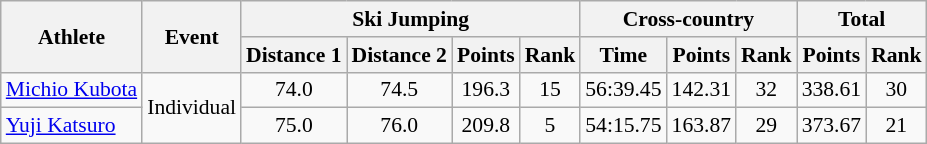<table class="wikitable" style="font-size:90%">
<tr>
<th rowspan="2">Athlete</th>
<th rowspan="2">Event</th>
<th colspan="4">Ski Jumping</th>
<th colspan="3">Cross-country</th>
<th colspan="2">Total</th>
</tr>
<tr>
<th>Distance 1</th>
<th>Distance 2</th>
<th>Points</th>
<th>Rank</th>
<th>Time</th>
<th>Points</th>
<th>Rank</th>
<th>Points</th>
<th>Rank</th>
</tr>
<tr>
<td><a href='#'>Michio Kubota</a></td>
<td rowspan="2">Individual</td>
<td align="center">74.0</td>
<td align="center">74.5</td>
<td align="center">196.3</td>
<td align="center">15</td>
<td align="center">56:39.45</td>
<td align="center">142.31</td>
<td align="center">32</td>
<td align="center">338.61</td>
<td align="center">30</td>
</tr>
<tr>
<td><a href='#'>Yuji Katsuro</a></td>
<td align="center">75.0</td>
<td align="center">76.0</td>
<td align="center">209.8</td>
<td align="center">5</td>
<td align="center">54:15.75</td>
<td align="center">163.87</td>
<td align="center">29</td>
<td align="center">373.67</td>
<td align="center">21</td>
</tr>
</table>
